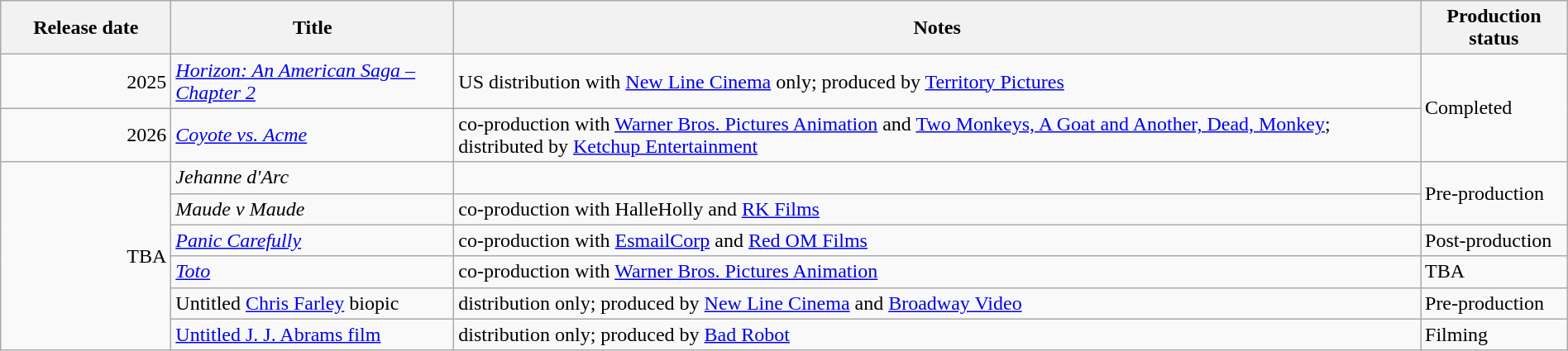<table class="wikitable sortable" style="width:100%;">
<tr>
<th scope="col" style="width:130px;">Release date</th>
<th>Title</th>
<th>Notes</th>
<th>Production status</th>
</tr>
<tr>
<td style="text-align:right;">2025</td>
<td><em><a href='#'>Horizon: An American Saga – Chapter 2</a></em></td>
<td>US distribution with <a href='#'>New Line Cinema</a> only; produced by <a href='#'>Territory Pictures</a></td>
<td rowspan="2">Completed</td>
</tr>
<tr>
<td style="text-align:right;">2026</td>
<td><em><a href='#'>Coyote vs. Acme</a></em></td>
<td>co-production with <a href='#'>Warner Bros. Pictures Animation</a> and <a href='#'>Two Monkeys, A Goat and Another, Dead, Monkey</a>; distributed by <a href='#'>Ketchup Entertainment</a></td>
</tr>
<tr>
<td rowspan="6" style="text-align:right;">TBA</td>
<td><em>Jehanne d'Arc</em></td>
<td></td>
<td rowspan="2">Pre-production</td>
</tr>
<tr>
<td><em>Maude v Maude</em></td>
<td>co-production with HalleHolly and <a href='#'>RK Films</a></td>
</tr>
<tr>
<td><em><a href='#'>Panic Carefully</a></em></td>
<td>co-production with <a href='#'>EsmailCorp</a> and <a href='#'>Red OM Films</a></td>
<td>Post-production</td>
</tr>
<tr>
<td><em><a href='#'>Toto</a></em></td>
<td>co-production with <a href='#'>Warner Bros. Pictures Animation</a></td>
<td>TBA</td>
</tr>
<tr>
<td>Untitled <a href='#'>Chris Farley</a> biopic</td>
<td>distribution only; produced by <a href='#'>New Line Cinema</a> and <a href='#'>Broadway Video</a></td>
<td>Pre-production</td>
</tr>
<tr>
<td><a href='#'>Untitled J. J. Abrams film</a></td>
<td>distribution only; produced by <a href='#'>Bad Robot</a></td>
<td>Filming</td>
</tr>
</table>
